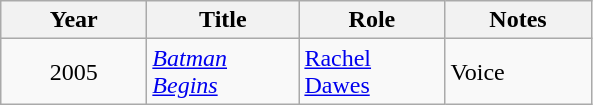<table class="wikitable sortable">
<tr>
<th width=90>Year</th>
<th width=94>Title</th>
<th width=90>Role</th>
<th width=90>Notes</th>
</tr>
<tr>
<td align="center ">2005</td>
<td><em><a href='#'>Batman Begins</a></em></td>
<td><a href='#'>Rachel Dawes</a></td>
<td>Voice</td>
</tr>
</table>
